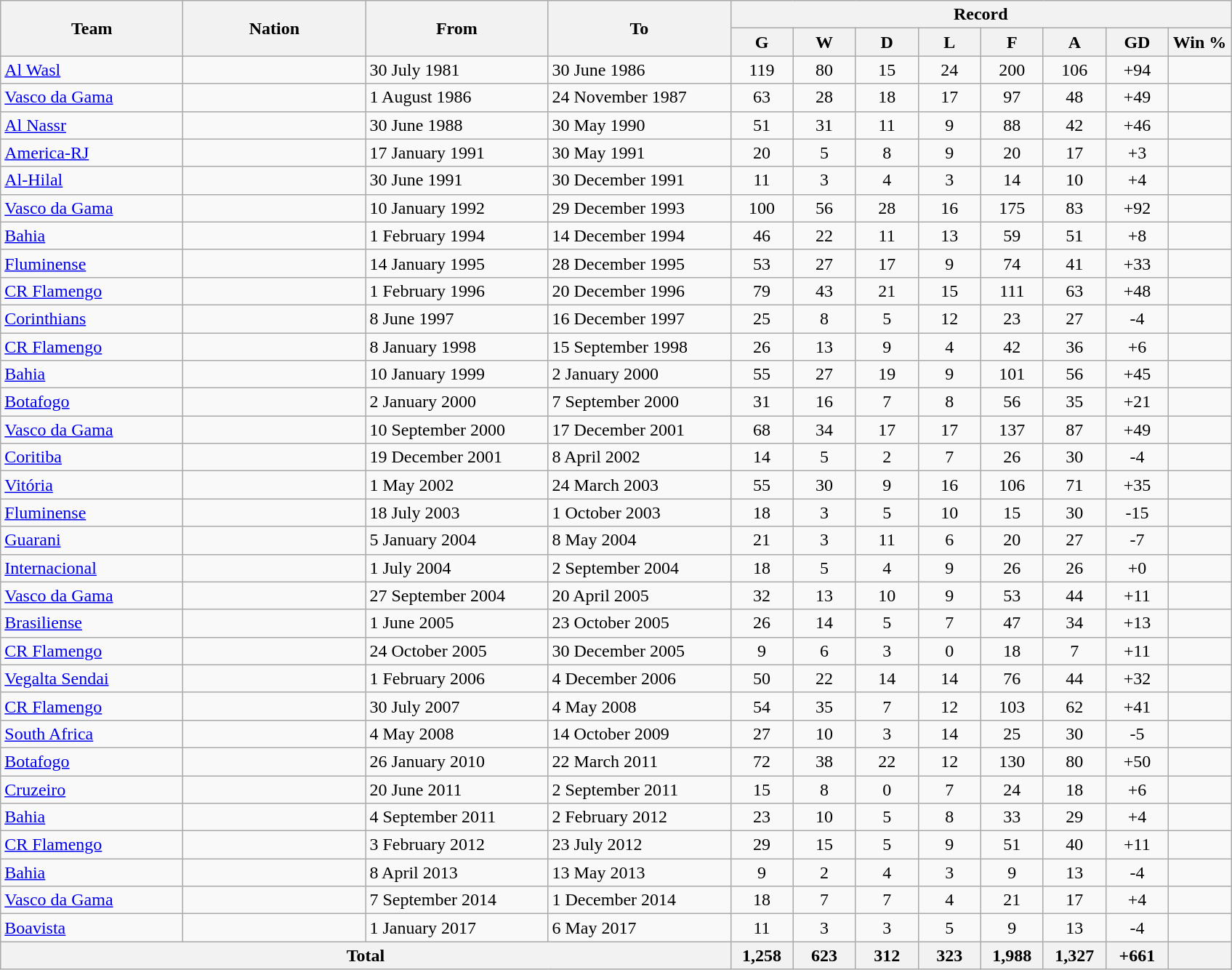<table class="wikitable" style="text-align: center">
<tr>
<th rowspan=2 width=160>Team</th>
<th rowspan=2 width=160>Nation</th>
<th rowspan=2 width=160>From</th>
<th rowspan=2 width=160>To</th>
<th colspan=8>Record</th>
</tr>
<tr>
<th width=50>G</th>
<th width=50>W</th>
<th width=50>D</th>
<th width=50>L</th>
<th width=50>F</th>
<th width=50>A</th>
<th width=50>GD</th>
<th width=50>Win %</th>
</tr>
<tr>
<td align="left"><a href='#'>Al Wasl</a></td>
<td align="left"></td>
<td align=left>30 July 1981</td>
<td align=left>30 June 1986</td>
<td>119</td>
<td>80</td>
<td>15</td>
<td>24</td>
<td>200</td>
<td>106</td>
<td>+94</td>
<td></td>
</tr>
<tr>
<td align="left"><a href='#'>Vasco da Gama</a></td>
<td align="left"></td>
<td align=left>1 August 1986</td>
<td align=left>24 November 1987</td>
<td>63</td>
<td>28</td>
<td>18</td>
<td>17</td>
<td>97</td>
<td>48</td>
<td>+49</td>
<td></td>
</tr>
<tr>
<td align="left"><a href='#'>Al Nassr</a></td>
<td align="left"></td>
<td align=left>30 June 1988</td>
<td align=left>30 May 1990</td>
<td>51</td>
<td>31</td>
<td>11</td>
<td>9</td>
<td>88</td>
<td>42</td>
<td>+46</td>
<td></td>
</tr>
<tr>
<td align="left"><a href='#'>America-RJ</a></td>
<td align="left"></td>
<td align=left>17 January 1991</td>
<td align=left>30 May 1991</td>
<td>20</td>
<td>5</td>
<td>8</td>
<td>9</td>
<td>20</td>
<td>17</td>
<td>+3</td>
<td></td>
</tr>
<tr>
<td align="left"><a href='#'>Al-Hilal</a></td>
<td align="left"></td>
<td align=left>30 June 1991</td>
<td align=left>30 December 1991</td>
<td>11</td>
<td>3</td>
<td>4</td>
<td>3</td>
<td>14</td>
<td>10</td>
<td>+4</td>
<td></td>
</tr>
<tr>
<td align="left"><a href='#'>Vasco da Gama</a></td>
<td align="left"></td>
<td align=left>10 January 1992</td>
<td align=left>29 December 1993</td>
<td>100</td>
<td>56</td>
<td>28</td>
<td>16</td>
<td>175</td>
<td>83</td>
<td>+92</td>
<td></td>
</tr>
<tr>
<td align="left"><a href='#'>Bahia</a></td>
<td align="left"></td>
<td align=left>1 February 1994</td>
<td align=left>14 December 1994</td>
<td>46</td>
<td>22</td>
<td>11</td>
<td>13</td>
<td>59</td>
<td>51</td>
<td>+8</td>
<td></td>
</tr>
<tr>
<td align="left"><a href='#'>Fluminense</a></td>
<td align="left"></td>
<td align=left>14 January 1995</td>
<td align=left>28 December 1995</td>
<td>53</td>
<td>27</td>
<td>17</td>
<td>9</td>
<td>74</td>
<td>41</td>
<td>+33</td>
<td></td>
</tr>
<tr>
<td align="left"><a href='#'>CR Flamengo</a></td>
<td align="left"></td>
<td align=left>1 February 1996</td>
<td align=left>20 December 1996</td>
<td>79</td>
<td>43</td>
<td>21</td>
<td>15</td>
<td>111</td>
<td>63</td>
<td>+48</td>
<td></td>
</tr>
<tr>
<td align="left"><a href='#'>Corinthians</a></td>
<td align="left"></td>
<td align=left>8 June 1997</td>
<td align=left>16 December 1997</td>
<td>25</td>
<td>8</td>
<td>5</td>
<td>12</td>
<td>23</td>
<td>27</td>
<td>-4</td>
<td></td>
</tr>
<tr>
<td align="left"><a href='#'>CR Flamengo</a></td>
<td align="left"></td>
<td align=left>8 January 1998</td>
<td align=left>15 September 1998</td>
<td>26</td>
<td>13</td>
<td>9</td>
<td>4</td>
<td>42</td>
<td>36</td>
<td>+6</td>
<td></td>
</tr>
<tr>
<td align="left"><a href='#'>Bahia</a></td>
<td align="left"></td>
<td align=left>10 January 1999</td>
<td align=left>2 January 2000</td>
<td>55</td>
<td>27</td>
<td>19</td>
<td>9</td>
<td>101</td>
<td>56</td>
<td>+45</td>
<td></td>
</tr>
<tr>
<td align="left"><a href='#'>Botafogo</a></td>
<td align="left"></td>
<td align=left>2 January 2000</td>
<td align=left>7 September 2000</td>
<td>31</td>
<td>16</td>
<td>7</td>
<td>8</td>
<td>56</td>
<td>35</td>
<td>+21</td>
<td></td>
</tr>
<tr>
<td align="left"><a href='#'>Vasco da Gama</a></td>
<td align="left"></td>
<td align=left>10 September 2000</td>
<td align=left>17 December 2001</td>
<td>68</td>
<td>34</td>
<td>17</td>
<td>17</td>
<td>137</td>
<td>87</td>
<td>+49</td>
<td></td>
</tr>
<tr>
<td align="left"><a href='#'>Coritiba</a></td>
<td align="left"></td>
<td align=left>19 December 2001</td>
<td align=left>8 April 2002</td>
<td>14</td>
<td>5</td>
<td>2</td>
<td>7</td>
<td>26</td>
<td>30</td>
<td>-4</td>
<td></td>
</tr>
<tr>
<td align="left"><a href='#'>Vitória</a></td>
<td align="left"></td>
<td align=left>1 May 2002</td>
<td align=left>24 March 2003</td>
<td>55</td>
<td>30</td>
<td>9</td>
<td>16</td>
<td>106</td>
<td>71</td>
<td>+35</td>
<td></td>
</tr>
<tr>
<td align="left"><a href='#'>Fluminense</a></td>
<td align="left"></td>
<td align=left>18 July 2003</td>
<td align=left>1 October 2003</td>
<td>18</td>
<td>3</td>
<td>5</td>
<td>10</td>
<td>15</td>
<td>30</td>
<td>-15</td>
<td></td>
</tr>
<tr>
<td align="left"><a href='#'>Guarani</a></td>
<td align="left"></td>
<td align=left>5 January 2004</td>
<td align=left>8 May 2004</td>
<td>21</td>
<td>3</td>
<td>11</td>
<td>6</td>
<td>20</td>
<td>27</td>
<td>-7</td>
<td></td>
</tr>
<tr>
<td align="left"><a href='#'>Internacional</a></td>
<td align="left"></td>
<td align=left>1 July 2004</td>
<td align=left>2 September 2004</td>
<td>18</td>
<td>5</td>
<td>4</td>
<td>9</td>
<td>26</td>
<td>26</td>
<td>+0</td>
<td></td>
</tr>
<tr>
<td align="left"><a href='#'>Vasco da Gama</a></td>
<td align="left"></td>
<td align=left>27 September 2004</td>
<td align=left>20 April 2005</td>
<td>32</td>
<td>13</td>
<td>10</td>
<td>9</td>
<td>53</td>
<td>44</td>
<td>+11</td>
<td></td>
</tr>
<tr>
<td align="left"><a href='#'>Brasiliense</a></td>
<td align="left"></td>
<td align=left>1 June 2005</td>
<td align=left>23 October 2005</td>
<td>26</td>
<td>14</td>
<td>5</td>
<td>7</td>
<td>47</td>
<td>34</td>
<td>+13</td>
<td></td>
</tr>
<tr>
<td align="left"><a href='#'>CR Flamengo</a></td>
<td align="left"></td>
<td align=left>24 October 2005</td>
<td align=left>30 December 2005</td>
<td>9</td>
<td>6</td>
<td>3</td>
<td>0</td>
<td>18</td>
<td>7</td>
<td>+11</td>
<td></td>
</tr>
<tr>
<td align="left"><a href='#'>Vegalta Sendai</a></td>
<td align="left"></td>
<td align=left>1 February 2006</td>
<td align=left>4 December 2006</td>
<td>50</td>
<td>22</td>
<td>14</td>
<td>14</td>
<td>76</td>
<td>44</td>
<td>+32</td>
<td></td>
</tr>
<tr>
<td align="left"><a href='#'>CR Flamengo</a></td>
<td align="left"></td>
<td align=left>30 July 2007</td>
<td align=left>4 May 2008</td>
<td>54</td>
<td>35</td>
<td>7</td>
<td>12</td>
<td>103</td>
<td>62</td>
<td>+41</td>
<td></td>
</tr>
<tr>
<td align="left"><a href='#'>South Africa</a></td>
<td align="left"></td>
<td align=left>4 May 2008</td>
<td align=left>14 October 2009</td>
<td>27</td>
<td>10</td>
<td>3</td>
<td>14</td>
<td>25</td>
<td>30</td>
<td>-5</td>
<td></td>
</tr>
<tr>
<td align="left"><a href='#'>Botafogo</a></td>
<td align="left"></td>
<td align=left>26 January 2010</td>
<td align=left>22 March 2011</td>
<td>72</td>
<td>38</td>
<td>22</td>
<td>12</td>
<td>130</td>
<td>80</td>
<td>+50</td>
<td></td>
</tr>
<tr>
<td align="left"><a href='#'>Cruzeiro</a></td>
<td align="left"></td>
<td align=left>20 June 2011</td>
<td align=left>2 September 2011</td>
<td>15</td>
<td>8</td>
<td>0</td>
<td>7</td>
<td>24</td>
<td>18</td>
<td>+6</td>
<td></td>
</tr>
<tr>
<td align="left"><a href='#'>Bahia</a></td>
<td align="left"></td>
<td align=left>4 September 2011</td>
<td align=left>2 February 2012</td>
<td>23</td>
<td>10</td>
<td>5</td>
<td>8</td>
<td>33</td>
<td>29</td>
<td>+4</td>
<td></td>
</tr>
<tr>
<td align="left"><a href='#'>CR Flamengo</a></td>
<td align="left"></td>
<td align=left>3 February 2012</td>
<td align=left>23 July 2012</td>
<td>29</td>
<td>15</td>
<td>5</td>
<td>9</td>
<td>51</td>
<td>40</td>
<td>+11</td>
<td></td>
</tr>
<tr>
<td align="left"><a href='#'>Bahia</a></td>
<td align="left"></td>
<td align=left>8 April 2013</td>
<td align=left>13 May 2013</td>
<td>9</td>
<td>2</td>
<td>4</td>
<td>3</td>
<td>9</td>
<td>13</td>
<td>-4</td>
<td></td>
</tr>
<tr>
<td align="left"><a href='#'>Vasco da Gama</a></td>
<td align="left"></td>
<td align=left>7 September 2014</td>
<td align=left>1 December 2014</td>
<td>18</td>
<td>7</td>
<td>7</td>
<td>4</td>
<td>21</td>
<td>17</td>
<td>+4</td>
<td></td>
</tr>
<tr>
<td align="left"><a href='#'>Boavista</a></td>
<td align="left"></td>
<td align=left>1 January 2017</td>
<td align=left>6 May 2017</td>
<td>11</td>
<td>3</td>
<td>3</td>
<td>5</td>
<td>9</td>
<td>13</td>
<td>-4</td>
<td></td>
</tr>
<tr>
<th align="center" colspan="4">Total</th>
<th>1,258</th>
<th>623</th>
<th>312</th>
<th>323</th>
<th>1,988</th>
<th>1,327</th>
<th>+661</th>
<th></th>
</tr>
</table>
